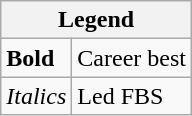<table class="wikitable">
<tr>
<th colspan="2">Legend</th>
</tr>
<tr>
<td><strong>Bold</strong></td>
<td>Career best</td>
</tr>
<tr>
<td><em>Italics</em></td>
<td>Led FBS</td>
</tr>
</table>
